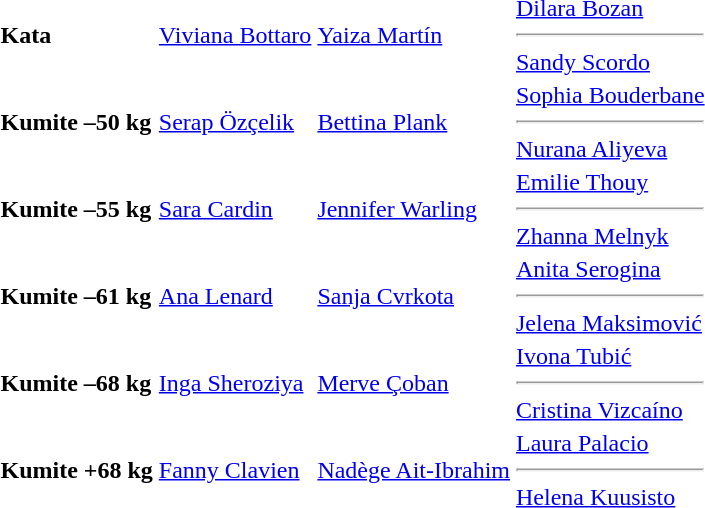<table>
<tr>
<td><strong>Kata</strong></td>
<td> <a href='#'>Viviana Bottaro</a></td>
<td> <a href='#'>Yaiza Martín</a></td>
<td> <a href='#'>Dilara Bozan</a><hr> <a href='#'>Sandy Scordo</a></td>
</tr>
<tr>
<td><strong>Kumite –50 kg</strong></td>
<td> <a href='#'>Serap Özçelik</a></td>
<td> <a href='#'>Bettina Plank</a></td>
<td> <a href='#'>Sophia Bouderbane</a><hr> <a href='#'>Nurana Aliyeva</a></td>
</tr>
<tr>
<td><strong>Kumite –55 kg</strong></td>
<td> <a href='#'>Sara Cardin</a></td>
<td> <a href='#'>Jennifer Warling</a></td>
<td> <a href='#'>Emilie Thouy</a><hr> <a href='#'>Zhanna Melnyk</a></td>
</tr>
<tr>
<td><strong>Kumite –61 kg</strong></td>
<td> <a href='#'>Ana Lenard</a></td>
<td> <a href='#'>Sanja Cvrkota</a></td>
<td> <a href='#'>Anita Serogina</a><hr> <a href='#'>Jelena Maksimović</a></td>
</tr>
<tr>
<td><strong>Kumite –68 kg</strong></td>
<td> <a href='#'>Inga Sheroziya</a></td>
<td> <a href='#'>Merve Çoban</a></td>
<td> <a href='#'>Ivona Tubić</a><hr> <a href='#'>Cristina Vizcaíno</a></td>
</tr>
<tr>
<td><strong>Kumite +68 kg</strong></td>
<td> <a href='#'>Fanny Clavien</a></td>
<td> <a href='#'>Nadège Ait-Ibrahim</a></td>
<td> <a href='#'>Laura Palacio</a><hr> <a href='#'>Helena Kuusisto</a></td>
</tr>
</table>
